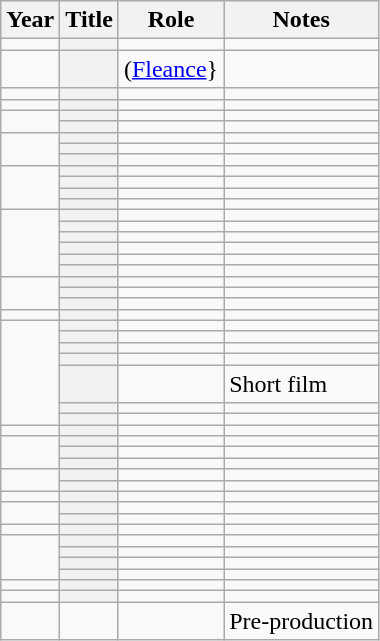<table class="wikitable plainrowheaders">
<tr>
<th scope="col">Year</th>
<th scope="col">Title</th>
<th scope="col">Role</th>
<th scope="col" class="unsortable">Notes</th>
</tr>
<tr>
<td></td>
<th scope="row"><em></em></th>
<td></td>
<td></td>
</tr>
<tr>
<td></td>
<th scope="row"><em></em></th>
<td> (<a href='#'>Fleance</a>}</td>
<td></td>
</tr>
<tr>
<td></td>
<th scope="row"><em></em></th>
<td></td>
<td></td>
</tr>
<tr>
<td></td>
<th scope="row"><em></em></th>
<td></td>
<td></td>
</tr>
<tr>
<td rowspan="2"></td>
<th scope="row"><em></em></th>
<td></td>
<td></td>
</tr>
<tr>
<th scope="row"><em></em></th>
<td></td>
<td></td>
</tr>
<tr>
<td rowspan="3"></td>
<th scope="row"><em></em></th>
<td></td>
<td></td>
</tr>
<tr>
<th scope="row"><em></em></th>
<td></td>
<td></td>
</tr>
<tr>
<th scope="row"><em></em></th>
<td></td>
<td></td>
</tr>
<tr>
<td rowspan="4"></td>
<th scope="row"><em></em></th>
<td></td>
<td></td>
</tr>
<tr>
<th scope="row"><em></em></th>
<td></td>
<td></td>
</tr>
<tr>
<th scope="row"><em></em></th>
<td></td>
<td></td>
</tr>
<tr>
<th scope="row"><em></em></th>
<td></td>
<td></td>
</tr>
<tr>
<td rowspan="6"></td>
<th scope="row"><em></em></th>
<td></td>
<td></td>
</tr>
<tr>
<th scope="row"><em></em></th>
<td></td>
<td></td>
</tr>
<tr>
<th scope="row"><em></em></th>
<td></td>
<td></td>
</tr>
<tr>
<th scope="row"><em></em></th>
<td></td>
<td></td>
</tr>
<tr>
<th scope="row"><em></em></th>
<td></td>
<td></td>
</tr>
<tr>
<th scope="row"><em></em></th>
<td></td>
<td></td>
</tr>
<tr>
<td rowspan="3"></td>
<th scope="row"><em></em></th>
<td></td>
<td></td>
</tr>
<tr>
<th scope="row"><em></em></th>
<td></td>
<td></td>
</tr>
<tr>
<th scope="row"><em></em></th>
<td></td>
<td></td>
</tr>
<tr>
<td></td>
<th scope="row"><em></em></th>
<td></td>
<td></td>
</tr>
<tr>
<td rowspan="7"></td>
<th scope="row"><em></em></th>
<td></td>
<td></td>
</tr>
<tr>
<th scope="row"><em></em></th>
<td></td>
<td></td>
</tr>
<tr>
<th scope="row"><em></em></th>
<td></td>
<td></td>
</tr>
<tr>
<th scope="row"><em></em></th>
<td></td>
<td></td>
</tr>
<tr>
<th scope="row"><em></em></th>
<td></td>
<td>Short film</td>
</tr>
<tr>
<th scope="row"><em></em></th>
<td></td>
<td></td>
</tr>
<tr>
<th scope="row"><em></em></th>
<td></td>
<td></td>
</tr>
<tr>
<td></td>
<th scope="row"><em></em></th>
<td></td>
<td></td>
</tr>
<tr>
<td rowspan="3"></td>
<th scope="row"><em></em></th>
<td></td>
<td></td>
</tr>
<tr>
<th scope="row"><em></em></th>
<td></td>
<td></td>
</tr>
<tr>
<th scope="row"><em></em></th>
<td></td>
<td></td>
</tr>
<tr>
<td rowspan="2"></td>
<th scope="row"><em></em></th>
<td></td>
<td></td>
</tr>
<tr>
<th scope="row"><em></em></th>
<td></td>
<td></td>
</tr>
<tr>
<td></td>
<th scope="row"><em></em></th>
<td></td>
<td></td>
</tr>
<tr>
<td rowspan="2"></td>
<th scope="row"><em></em></th>
<td></td>
<td></td>
</tr>
<tr>
<th scope="row"><em></em></th>
<td></td>
<td></td>
</tr>
<tr>
<td></td>
<th scope="row"><em></em></th>
<td></td>
<td></td>
</tr>
<tr>
<td rowspan="4"></td>
<th scope="row"><em></em></th>
<td></td>
<td></td>
</tr>
<tr>
<th scope="row"><em></em></th>
<td></td>
<td></td>
</tr>
<tr>
<th scope="row"><em></em></th>
<td></td>
<td></td>
</tr>
<tr>
<th scope="row"><em></em></th>
<td></td>
<td></td>
</tr>
<tr>
<td></td>
<th scope="row"><em></em></th>
<td></td>
<td></td>
</tr>
<tr>
<td></td>
<th scope="row"><em></em></th>
<td></td>
<td></td>
</tr>
<tr>
<td></td>
<td></td>
<td></td>
<td>Pre-production</td>
</tr>
</table>
